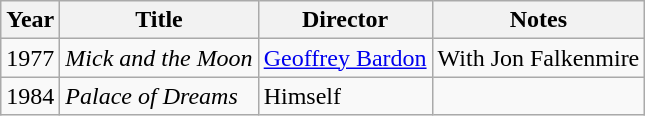<table class="wikitable">
<tr>
<th>Year</th>
<th>Title</th>
<th>Director</th>
<th>Notes</th>
</tr>
<tr>
<td>1977</td>
<td><em>Mick and the Moon</em></td>
<td><a href='#'>Geoffrey Bardon</a></td>
<td>With Jon Falkenmire</td>
</tr>
<tr>
<td>1984</td>
<td><em>Palace of Dreams</em></td>
<td>Himself</td>
<td></td>
</tr>
</table>
